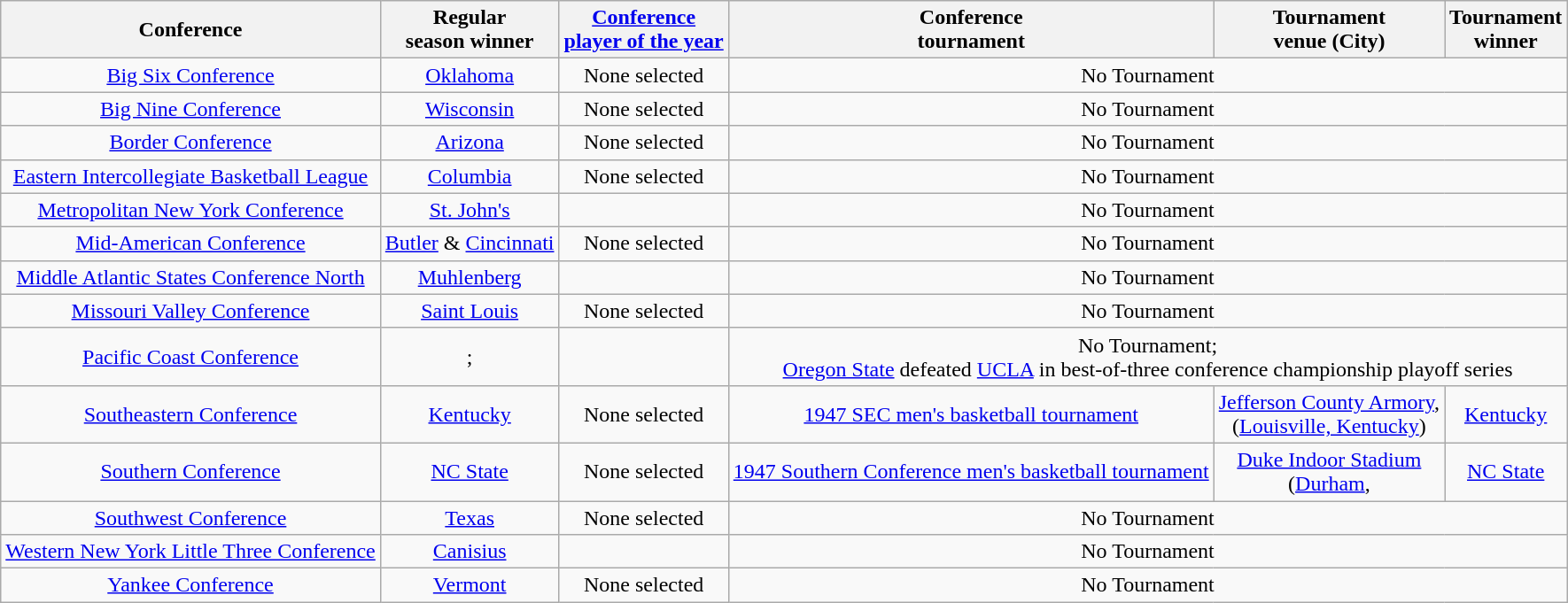<table class="wikitable" style="text-align:center;">
<tr>
<th>Conference</th>
<th>Regular <br> season winner</th>
<th><a href='#'>Conference <br> player of the year</a></th>
<th>Conference <br> tournament</th>
<th>Tournament <br> venue (City)</th>
<th>Tournament <br> winner</th>
</tr>
<tr>
<td><a href='#'>Big Six Conference</a></td>
<td><a href='#'>Oklahoma</a></td>
<td>None selected</td>
<td colspan=3>No Tournament</td>
</tr>
<tr>
<td><a href='#'>Big Nine Conference</a></td>
<td><a href='#'>Wisconsin</a></td>
<td>None selected</td>
<td colspan=3>No Tournament</td>
</tr>
<tr>
<td><a href='#'>Border Conference</a></td>
<td><a href='#'>Arizona</a></td>
<td>None selected</td>
<td colspan=3>No Tournament</td>
</tr>
<tr>
<td><a href='#'>Eastern Intercollegiate Basketball League</a></td>
<td><a href='#'>Columbia</a></td>
<td>None selected</td>
<td colspan=3>No Tournament</td>
</tr>
<tr>
<td><a href='#'>Metropolitan New York Conference</a></td>
<td><a href='#'>St. John's</a></td>
<td></td>
<td colspan=3>No Tournament</td>
</tr>
<tr>
<td><a href='#'>Mid-American Conference</a></td>
<td><a href='#'>Butler</a> & <a href='#'>Cincinnati</a></td>
<td>None selected</td>
<td colspan=3>No Tournament</td>
</tr>
<tr>
<td><a href='#'>Middle Atlantic States Conference North</a></td>
<td><a href='#'>Muhlenberg</a></td>
<td></td>
<td colspan=3>No Tournament</td>
</tr>
<tr>
<td><a href='#'>Missouri Valley Conference</a></td>
<td><a href='#'>Saint Louis</a></td>
<td>None selected</td>
<td colspan=3>No Tournament</td>
</tr>
<tr>
<td><a href='#'>Pacific Coast Conference</a></td>
<td>; </td>
<td></td>
<td colspan=3>No Tournament;<br><a href='#'>Oregon State</a> defeated <a href='#'>UCLA</a> in best-of-three conference championship playoff series</td>
</tr>
<tr>
<td><a href='#'>Southeastern Conference</a></td>
<td><a href='#'>Kentucky</a></td>
<td>None selected</td>
<td><a href='#'>1947 SEC men's basketball tournament</a></td>
<td><a href='#'>Jefferson County Armory</a>,<br>(<a href='#'>Louisville, Kentucky</a>)</td>
<td><a href='#'>Kentucky</a></td>
</tr>
<tr>
<td><a href='#'>Southern Conference</a></td>
<td><a href='#'>NC State</a></td>
<td>None selected</td>
<td><a href='#'>1947 Southern Conference men's basketball tournament</a></td>
<td><a href='#'>Duke Indoor Stadium</a><br>(<a href='#'>Durham</a>, </td>
<td><a href='#'>NC State</a></td>
</tr>
<tr>
<td><a href='#'>Southwest Conference</a></td>
<td><a href='#'>Texas</a></td>
<td>None selected</td>
<td colspan=3>No Tournament</td>
</tr>
<tr>
<td><a href='#'>Western New York Little Three Conference</a></td>
<td><a href='#'>Canisius</a></td>
<td></td>
<td colspan=3>No Tournament</td>
</tr>
<tr>
<td><a href='#'>Yankee Conference</a></td>
<td><a href='#'>Vermont</a></td>
<td>None selected</td>
<td colspan=3>No Tournament</td>
</tr>
</table>
